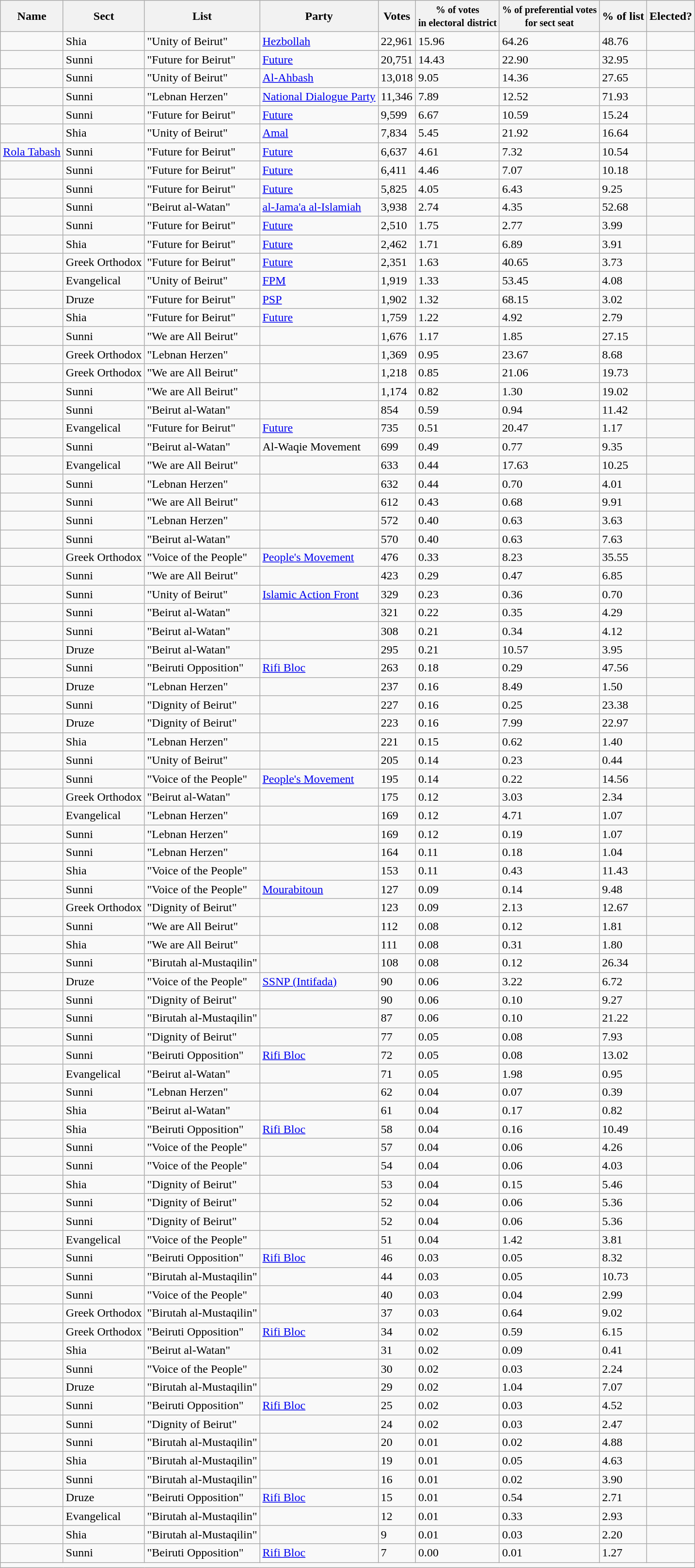<table class="wikitable sortable" style="text-align:left">
<tr>
<th>Name</th>
<th>Sect</th>
<th>List</th>
<th>Party</th>
<th>Votes</th>
<th><small>% of votes</small><br><small>in electoral</small>
<small>district</small></th>
<th><small>% of preferential votes</small><br><small>for sect seat</small></th>
<th>% of list</th>
<th>Elected?</th>
</tr>
<tr>
<td></td>
<td>Shia</td>
<td>"Unity of Beirut"</td>
<td><a href='#'>Hezbollah</a></td>
<td>22,961</td>
<td>15.96</td>
<td>64.26</td>
<td>48.76</td>
<td></td>
</tr>
<tr>
<td></td>
<td>Sunni</td>
<td>"Future for Beirut"</td>
<td><a href='#'>Future</a></td>
<td>20,751</td>
<td>14.43</td>
<td>22.90</td>
<td>32.95</td>
<td></td>
</tr>
<tr>
<td></td>
<td>Sunni</td>
<td>"Unity of Beirut"</td>
<td><a href='#'>Al-Ahbash</a></td>
<td>13,018</td>
<td>9.05</td>
<td>14.36</td>
<td>27.65</td>
<td></td>
</tr>
<tr>
<td></td>
<td>Sunni</td>
<td>"Lebnan Herzen"</td>
<td><a href='#'>National Dialogue Party</a></td>
<td>11,346</td>
<td>7.89</td>
<td>12.52</td>
<td>71.93</td>
<td></td>
</tr>
<tr>
<td></td>
<td>Sunni</td>
<td>"Future for Beirut"</td>
<td><a href='#'>Future</a></td>
<td>9,599</td>
<td>6.67</td>
<td>10.59</td>
<td>15.24</td>
<td></td>
</tr>
<tr>
<td></td>
<td>Shia</td>
<td>"Unity of Beirut"</td>
<td><a href='#'>Amal</a></td>
<td>7,834</td>
<td>5.45</td>
<td>21.92</td>
<td>16.64</td>
<td></td>
</tr>
<tr>
<td><a href='#'>Rola Tabash</a></td>
<td>Sunni</td>
<td>"Future for Beirut"</td>
<td><a href='#'>Future</a></td>
<td>6,637</td>
<td>4.61</td>
<td>7.32</td>
<td>10.54</td>
<td></td>
</tr>
<tr>
<td></td>
<td>Sunni</td>
<td>"Future for Beirut"</td>
<td><a href='#'>Future</a></td>
<td>6,411</td>
<td>4.46</td>
<td>7.07</td>
<td>10.18</td>
<td></td>
</tr>
<tr>
<td></td>
<td>Sunni</td>
<td>"Future for Beirut"</td>
<td><a href='#'>Future</a></td>
<td>5,825</td>
<td>4.05</td>
<td>6.43</td>
<td>9.25</td>
<td></td>
</tr>
<tr>
<td></td>
<td>Sunni</td>
<td>"Beirut al-Watan"</td>
<td><a href='#'>al-Jama'a al-Islamiah</a></td>
<td>3,938</td>
<td>2.74</td>
<td>4.35</td>
<td>52.68</td>
<td></td>
</tr>
<tr>
<td></td>
<td>Sunni</td>
<td>"Future for Beirut"</td>
<td><a href='#'>Future</a></td>
<td>2,510</td>
<td>1.75</td>
<td>2.77</td>
<td>3.99</td>
<td></td>
</tr>
<tr>
<td></td>
<td>Shia</td>
<td>"Future for Beirut"</td>
<td><a href='#'>Future</a></td>
<td>2,462</td>
<td>1.71</td>
<td>6.89</td>
<td>3.91</td>
<td></td>
</tr>
<tr>
<td></td>
<td>Greek Orthodox</td>
<td>"Future for Beirut"</td>
<td><a href='#'>Future</a></td>
<td>2,351</td>
<td>1.63</td>
<td>40.65</td>
<td>3.73</td>
<td></td>
</tr>
<tr>
<td></td>
<td>Evangelical</td>
<td>"Unity of Beirut"</td>
<td><a href='#'>FPM</a></td>
<td>1,919</td>
<td>1.33</td>
<td>53.45</td>
<td>4.08</td>
<td></td>
</tr>
<tr>
<td></td>
<td>Druze</td>
<td>"Future for Beirut"</td>
<td><a href='#'>PSP</a></td>
<td>1,902</td>
<td>1.32</td>
<td>68.15</td>
<td>3.02</td>
<td></td>
</tr>
<tr>
<td></td>
<td>Shia</td>
<td>"Future for Beirut"</td>
<td><a href='#'>Future</a></td>
<td>1,759</td>
<td>1.22</td>
<td>4.92</td>
<td>2.79</td>
<td></td>
</tr>
<tr>
<td></td>
<td>Sunni</td>
<td>"We are All Beirut"</td>
<td></td>
<td>1,676</td>
<td>1.17</td>
<td>1.85</td>
<td>27.15</td>
<td></td>
</tr>
<tr>
<td></td>
<td>Greek Orthodox</td>
<td>"Lebnan Herzen"</td>
<td></td>
<td>1,369</td>
<td>0.95</td>
<td>23.67</td>
<td>8.68</td>
<td></td>
</tr>
<tr>
<td></td>
<td>Greek Orthodox</td>
<td>"We are All Beirut"</td>
<td></td>
<td>1,218</td>
<td>0.85</td>
<td>21.06</td>
<td>19.73</td>
<td></td>
</tr>
<tr>
<td></td>
<td>Sunni</td>
<td>"We are All Beirut"</td>
<td></td>
<td>1,174</td>
<td>0.82</td>
<td>1.30</td>
<td>19.02</td>
<td></td>
</tr>
<tr>
<td></td>
<td>Sunni</td>
<td>"Beirut al-Watan"</td>
<td></td>
<td>854</td>
<td>0.59</td>
<td>0.94</td>
<td>11.42</td>
<td></td>
</tr>
<tr>
<td></td>
<td>Evangelical</td>
<td>"Future for Beirut"</td>
<td><a href='#'>Future</a></td>
<td>735</td>
<td>0.51</td>
<td>20.47</td>
<td>1.17</td>
<td></td>
</tr>
<tr>
<td></td>
<td>Sunni</td>
<td>"Beirut al-Watan"</td>
<td>Al-Waqie Movement</td>
<td>699</td>
<td>0.49</td>
<td>0.77</td>
<td>9.35</td>
<td></td>
</tr>
<tr>
<td></td>
<td>Evangelical</td>
<td>"We are All Beirut"</td>
<td></td>
<td>633</td>
<td>0.44</td>
<td>17.63</td>
<td>10.25</td>
<td></td>
</tr>
<tr>
<td></td>
<td>Sunni</td>
<td>"Lebnan Herzen"</td>
<td></td>
<td>632</td>
<td>0.44</td>
<td>0.70</td>
<td>4.01</td>
<td></td>
</tr>
<tr>
<td></td>
<td>Sunni</td>
<td>"We are All Beirut"</td>
<td></td>
<td>612</td>
<td>0.43</td>
<td>0.68</td>
<td>9.91</td>
<td></td>
</tr>
<tr>
<td></td>
<td>Sunni</td>
<td>"Lebnan Herzen"</td>
<td></td>
<td>572</td>
<td>0.40</td>
<td>0.63</td>
<td>3.63</td>
<td></td>
</tr>
<tr>
<td></td>
<td>Sunni</td>
<td>"Beirut al-Watan"</td>
<td></td>
<td>570</td>
<td>0.40</td>
<td>0.63</td>
<td>7.63</td>
<td></td>
</tr>
<tr>
<td></td>
<td>Greek Orthodox</td>
<td>"Voice of the People"</td>
<td><a href='#'>People's Movement</a></td>
<td>476</td>
<td>0.33</td>
<td>8.23</td>
<td>35.55</td>
<td></td>
</tr>
<tr>
<td></td>
<td>Sunni</td>
<td>"We are All Beirut"</td>
<td></td>
<td>423</td>
<td>0.29</td>
<td>0.47</td>
<td>6.85</td>
<td></td>
</tr>
<tr>
<td></td>
<td>Sunni</td>
<td>"Unity of Beirut"</td>
<td><a href='#'>Islamic Action Front</a></td>
<td>329</td>
<td>0.23</td>
<td>0.36</td>
<td>0.70</td>
<td></td>
</tr>
<tr>
<td></td>
<td>Sunni</td>
<td>"Beirut al-Watan"</td>
<td></td>
<td>321</td>
<td>0.22</td>
<td>0.35</td>
<td>4.29</td>
<td></td>
</tr>
<tr>
<td></td>
<td>Sunni</td>
<td>"Beirut al-Watan"</td>
<td></td>
<td>308</td>
<td>0.21</td>
<td>0.34</td>
<td>4.12</td>
<td></td>
</tr>
<tr>
<td></td>
<td>Druze</td>
<td>"Beirut al-Watan"</td>
<td></td>
<td>295</td>
<td>0.21</td>
<td>10.57</td>
<td>3.95</td>
<td></td>
</tr>
<tr>
<td></td>
<td>Sunni</td>
<td>"Beiruti Opposition"</td>
<td><a href='#'>Rifi Bloc</a></td>
<td>263</td>
<td>0.18</td>
<td>0.29</td>
<td>47.56</td>
<td></td>
</tr>
<tr>
<td></td>
<td>Druze</td>
<td>"Lebnan Herzen"</td>
<td></td>
<td>237</td>
<td>0.16</td>
<td>8.49</td>
<td>1.50</td>
<td></td>
</tr>
<tr>
<td></td>
<td>Sunni</td>
<td>"Dignity of Beirut"</td>
<td></td>
<td>227</td>
<td>0.16</td>
<td>0.25</td>
<td>23.38</td>
<td></td>
</tr>
<tr>
<td></td>
<td>Druze</td>
<td>"Dignity of Beirut"</td>
<td></td>
<td>223</td>
<td>0.16</td>
<td>7.99</td>
<td>22.97</td>
<td></td>
</tr>
<tr>
<td></td>
<td>Shia</td>
<td>"Lebnan Herzen"</td>
<td></td>
<td>221</td>
<td>0.15</td>
<td>0.62</td>
<td>1.40</td>
<td></td>
</tr>
<tr>
<td></td>
<td>Sunni</td>
<td>"Unity of Beirut"</td>
<td></td>
<td>205</td>
<td>0.14</td>
<td>0.23</td>
<td>0.44</td>
<td></td>
</tr>
<tr>
<td></td>
<td>Sunni</td>
<td>"Voice of the People"</td>
<td><a href='#'>People's Movement</a></td>
<td>195</td>
<td>0.14</td>
<td>0.22</td>
<td>14.56</td>
<td></td>
</tr>
<tr>
<td></td>
<td>Greek Orthodox</td>
<td>"Beirut al-Watan"</td>
<td></td>
<td>175</td>
<td>0.12</td>
<td>3.03</td>
<td>2.34</td>
<td></td>
</tr>
<tr>
<td></td>
<td>Evangelical</td>
<td>"Lebnan Herzen"</td>
<td></td>
<td>169</td>
<td>0.12</td>
<td>4.71</td>
<td>1.07</td>
<td></td>
</tr>
<tr>
<td></td>
<td>Sunni</td>
<td>"Lebnan Herzen"</td>
<td></td>
<td>169</td>
<td>0.12</td>
<td>0.19</td>
<td>1.07</td>
<td></td>
</tr>
<tr>
<td></td>
<td>Sunni</td>
<td>"Lebnan Herzen"</td>
<td></td>
<td>164</td>
<td>0.11</td>
<td>0.18</td>
<td>1.04</td>
<td></td>
</tr>
<tr>
<td></td>
<td>Shia</td>
<td>"Voice of the People"</td>
<td></td>
<td>153</td>
<td>0.11</td>
<td>0.43</td>
<td>11.43</td>
<td></td>
</tr>
<tr>
<td></td>
<td>Sunni</td>
<td>"Voice of the People"</td>
<td><a href='#'>Mourabitoun</a></td>
<td>127</td>
<td>0.09</td>
<td>0.14</td>
<td>9.48</td>
<td></td>
</tr>
<tr>
<td></td>
<td>Greek Orthodox</td>
<td>"Dignity of Beirut"</td>
<td></td>
<td>123</td>
<td>0.09</td>
<td>2.13</td>
<td>12.67</td>
<td></td>
</tr>
<tr>
<td></td>
<td>Sunni</td>
<td>"We are All Beirut"</td>
<td></td>
<td>112</td>
<td>0.08</td>
<td>0.12</td>
<td>1.81</td>
<td></td>
</tr>
<tr>
<td></td>
<td>Shia</td>
<td>"We are All Beirut"</td>
<td></td>
<td>111</td>
<td>0.08</td>
<td>0.31</td>
<td>1.80</td>
<td></td>
</tr>
<tr>
<td></td>
<td>Sunni</td>
<td>"Birutah al-Mustaqilin"</td>
<td></td>
<td>108</td>
<td>0.08</td>
<td>0.12</td>
<td>26.34</td>
<td></td>
</tr>
<tr>
<td></td>
<td>Druze</td>
<td>"Voice of the People"</td>
<td><a href='#'>SSNP (Intifada)</a></td>
<td>90</td>
<td>0.06</td>
<td>3.22</td>
<td>6.72</td>
<td></td>
</tr>
<tr>
<td></td>
<td>Sunni</td>
<td>"Dignity of Beirut"</td>
<td></td>
<td>90</td>
<td>0.06</td>
<td>0.10</td>
<td>9.27</td>
<td></td>
</tr>
<tr>
<td></td>
<td>Sunni</td>
<td>"Birutah al-Mustaqilin"</td>
<td></td>
<td>87</td>
<td>0.06</td>
<td>0.10</td>
<td>21.22</td>
<td></td>
</tr>
<tr>
<td></td>
<td>Sunni</td>
<td>"Dignity of Beirut"</td>
<td></td>
<td>77</td>
<td>0.05</td>
<td>0.08</td>
<td>7.93</td>
<td></td>
</tr>
<tr>
<td></td>
<td>Sunni</td>
<td>"Beiruti Opposition"</td>
<td><a href='#'>Rifi Bloc</a></td>
<td>72</td>
<td>0.05</td>
<td>0.08</td>
<td>13.02</td>
<td></td>
</tr>
<tr>
<td></td>
<td>Evangelical</td>
<td>"Beirut al-Watan"</td>
<td></td>
<td>71</td>
<td>0.05</td>
<td>1.98</td>
<td>0.95</td>
<td></td>
</tr>
<tr>
<td></td>
<td>Sunni</td>
<td>"Lebnan Herzen"</td>
<td></td>
<td>62</td>
<td>0.04</td>
<td>0.07</td>
<td>0.39</td>
<td></td>
</tr>
<tr>
<td></td>
<td>Shia</td>
<td>"Beirut al-Watan"</td>
<td></td>
<td>61</td>
<td>0.04</td>
<td>0.17</td>
<td>0.82</td>
<td></td>
</tr>
<tr>
<td></td>
<td>Shia</td>
<td>"Beiruti Opposition"</td>
<td><a href='#'>Rifi Bloc</a></td>
<td>58</td>
<td>0.04</td>
<td>0.16</td>
<td>10.49</td>
<td></td>
</tr>
<tr>
<td></td>
<td>Sunni</td>
<td>"Voice of the People"</td>
<td></td>
<td>57</td>
<td>0.04</td>
<td>0.06</td>
<td>4.26</td>
<td></td>
</tr>
<tr>
<td></td>
<td>Sunni</td>
<td>"Voice of the People"</td>
<td></td>
<td>54</td>
<td>0.04</td>
<td>0.06</td>
<td>4.03</td>
<td></td>
</tr>
<tr>
<td></td>
<td>Shia</td>
<td>"Dignity of Beirut"</td>
<td></td>
<td>53</td>
<td>0.04</td>
<td>0.15</td>
<td>5.46</td>
<td></td>
</tr>
<tr>
<td></td>
<td>Sunni</td>
<td>"Dignity of Beirut"</td>
<td></td>
<td>52</td>
<td>0.04</td>
<td>0.06</td>
<td>5.36</td>
<td></td>
</tr>
<tr>
<td></td>
<td>Sunni</td>
<td>"Dignity of Beirut"</td>
<td></td>
<td>52</td>
<td>0.04</td>
<td>0.06</td>
<td>5.36</td>
<td></td>
</tr>
<tr>
<td></td>
<td>Evangelical</td>
<td>"Voice of the People"</td>
<td></td>
<td>51</td>
<td>0.04</td>
<td>1.42</td>
<td>3.81</td>
<td></td>
</tr>
<tr>
<td></td>
<td>Sunni</td>
<td>"Beiruti Opposition"</td>
<td><a href='#'>Rifi Bloc</a></td>
<td>46</td>
<td>0.03</td>
<td>0.05</td>
<td>8.32</td>
<td></td>
</tr>
<tr>
<td></td>
<td>Sunni</td>
<td>"Birutah al-Mustaqilin"</td>
<td></td>
<td>44</td>
<td>0.03</td>
<td>0.05</td>
<td>10.73</td>
<td></td>
</tr>
<tr>
<td></td>
<td>Sunni</td>
<td>"Voice of the People"</td>
<td></td>
<td>40</td>
<td>0.03</td>
<td>0.04</td>
<td>2.99</td>
<td></td>
</tr>
<tr>
<td></td>
<td>Greek Orthodox</td>
<td>"Birutah al-Mustaqilin"</td>
<td></td>
<td>37</td>
<td>0.03</td>
<td>0.64</td>
<td>9.02</td>
<td></td>
</tr>
<tr>
<td></td>
<td>Greek Orthodox</td>
<td>"Beiruti Opposition"</td>
<td><a href='#'>Rifi Bloc</a></td>
<td>34</td>
<td>0.02</td>
<td>0.59</td>
<td>6.15</td>
<td></td>
</tr>
<tr>
<td></td>
<td>Shia</td>
<td>"Beirut al-Watan"</td>
<td></td>
<td>31</td>
<td>0.02</td>
<td>0.09</td>
<td>0.41</td>
<td></td>
</tr>
<tr>
<td></td>
<td>Sunni</td>
<td>"Voice of the People"</td>
<td></td>
<td>30</td>
<td>0.02</td>
<td>0.03</td>
<td>2.24</td>
<td></td>
</tr>
<tr>
<td></td>
<td>Druze</td>
<td>"Birutah al-Mustaqilin"</td>
<td></td>
<td>29</td>
<td>0.02</td>
<td>1.04</td>
<td>7.07</td>
<td></td>
</tr>
<tr>
<td></td>
<td>Sunni</td>
<td>"Beiruti Opposition"</td>
<td><a href='#'>Rifi Bloc</a></td>
<td>25</td>
<td>0.02</td>
<td>0.03</td>
<td>4.52</td>
<td></td>
</tr>
<tr>
<td></td>
<td>Sunni</td>
<td>"Dignity of Beirut"</td>
<td></td>
<td>24</td>
<td>0.02</td>
<td>0.03</td>
<td>2.47</td>
<td></td>
</tr>
<tr>
<td></td>
<td>Sunni</td>
<td>"Birutah al-Mustaqilin"</td>
<td></td>
<td>20</td>
<td>0.01</td>
<td>0.02</td>
<td>4.88</td>
<td></td>
</tr>
<tr>
<td></td>
<td>Shia</td>
<td>"Birutah al-Mustaqilin"</td>
<td></td>
<td>19</td>
<td>0.01</td>
<td>0.05</td>
<td>4.63</td>
<td></td>
</tr>
<tr>
<td></td>
<td>Sunni</td>
<td>"Birutah al-Mustaqilin"</td>
<td></td>
<td>16</td>
<td>0.01</td>
<td>0.02</td>
<td>3.90</td>
<td></td>
</tr>
<tr>
<td></td>
<td>Druze</td>
<td>"Beiruti Opposition"</td>
<td><a href='#'>Rifi Bloc</a></td>
<td>15</td>
<td>0.01</td>
<td>0.54</td>
<td>2.71</td>
<td></td>
</tr>
<tr>
<td></td>
<td>Evangelical</td>
<td>"Birutah al-Mustaqilin"</td>
<td></td>
<td>12</td>
<td>0.01</td>
<td>0.33</td>
<td>2.93</td>
<td></td>
</tr>
<tr>
<td></td>
<td>Shia</td>
<td>"Birutah al-Mustaqilin"</td>
<td></td>
<td>9</td>
<td>0.01</td>
<td>0.03</td>
<td>2.20</td>
<td></td>
</tr>
<tr>
<td></td>
<td>Sunni</td>
<td>"Beiruti Opposition"</td>
<td><a href='#'>Rifi Bloc</a></td>
<td>7</td>
<td>0.00</td>
<td>0.01</td>
<td>1.27</td>
<td></td>
</tr>
<tr>
<td colspan="9" class="sortbottom" align="left"></td>
</tr>
</table>
